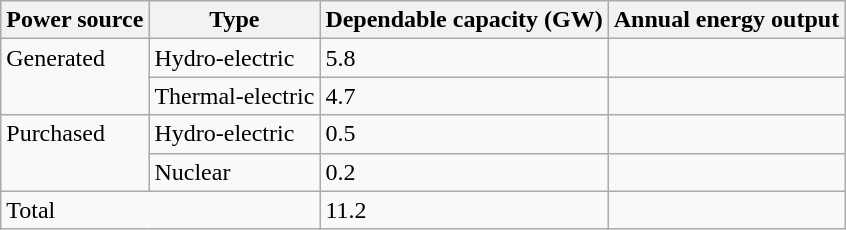<table class="wikitable">
<tr>
<th>Power source</th>
<th>Type</th>
<th>Dependable capacity (GW)</th>
<th>Annual energy output</th>
</tr>
<tr valign="top">
<td rowspan="2">Generated</td>
<td>Hydro-electric</td>
<td>5.8</td>
<td></td>
</tr>
<tr valign="top">
<td>Thermal-electric</td>
<td>4.7</td>
<td></td>
</tr>
<tr valign="top">
<td rowspan="2">Purchased</td>
<td>Hydro-electric</td>
<td>0.5</td>
<td></td>
</tr>
<tr valign="top">
<td>Nuclear</td>
<td>0.2</td>
<td></td>
</tr>
<tr valign="top">
<td colspan="2">Total</td>
<td>11.2</td>
<td></td>
</tr>
</table>
